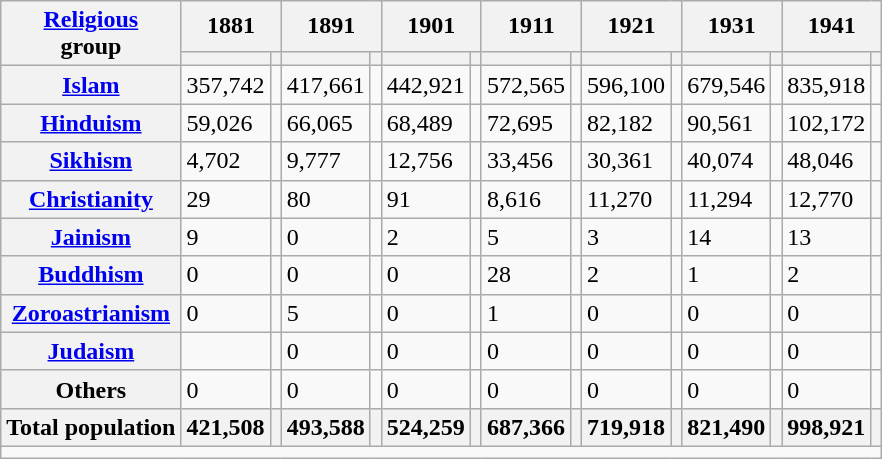<table class="wikitable sortable">
<tr>
<th rowspan="2"><a href='#'>Religious</a><br>group</th>
<th colspan="2">1881</th>
<th colspan="2">1891</th>
<th colspan="2">1901</th>
<th colspan="2">1911</th>
<th colspan="2">1921</th>
<th colspan="2">1931</th>
<th colspan="2">1941</th>
</tr>
<tr>
<th><a href='#'></a></th>
<th></th>
<th></th>
<th></th>
<th></th>
<th></th>
<th></th>
<th></th>
<th></th>
<th></th>
<th></th>
<th></th>
<th></th>
<th></th>
</tr>
<tr>
<th><a href='#'>Islam</a> </th>
<td>357,742</td>
<td></td>
<td>417,661</td>
<td></td>
<td>442,921</td>
<td></td>
<td>572,565</td>
<td></td>
<td>596,100</td>
<td></td>
<td>679,546</td>
<td></td>
<td>835,918</td>
<td></td>
</tr>
<tr>
<th><a href='#'>Hinduism</a> </th>
<td>59,026</td>
<td></td>
<td>66,065</td>
<td></td>
<td>68,489</td>
<td></td>
<td>72,695</td>
<td></td>
<td>82,182</td>
<td></td>
<td>90,561</td>
<td></td>
<td>102,172</td>
<td></td>
</tr>
<tr>
<th><a href='#'>Sikhism</a> </th>
<td>4,702</td>
<td></td>
<td>9,777</td>
<td></td>
<td>12,756</td>
<td></td>
<td>33,456</td>
<td></td>
<td>30,361</td>
<td></td>
<td>40,074</td>
<td></td>
<td>48,046</td>
<td></td>
</tr>
<tr>
<th><a href='#'>Christianity</a> </th>
<td>29</td>
<td></td>
<td>80</td>
<td></td>
<td>91</td>
<td></td>
<td>8,616</td>
<td></td>
<td>11,270</td>
<td></td>
<td>11,294</td>
<td></td>
<td>12,770</td>
<td></td>
</tr>
<tr>
<th><a href='#'>Jainism</a> </th>
<td>9</td>
<td></td>
<td>0</td>
<td></td>
<td>2</td>
<td></td>
<td>5</td>
<td></td>
<td>3</td>
<td></td>
<td>14</td>
<td></td>
<td>13</td>
<td></td>
</tr>
<tr>
<th><a href='#'>Buddhism</a> </th>
<td>0</td>
<td></td>
<td>0</td>
<td></td>
<td>0</td>
<td></td>
<td>28</td>
<td></td>
<td>2</td>
<td></td>
<td>1</td>
<td></td>
<td>2</td>
<td></td>
</tr>
<tr>
<th><a href='#'>Zoroastrianism</a> </th>
<td>0</td>
<td></td>
<td>5</td>
<td></td>
<td>0</td>
<td></td>
<td>1</td>
<td></td>
<td>0</td>
<td></td>
<td>0</td>
<td></td>
<td>0</td>
<td></td>
</tr>
<tr>
<th><a href='#'>Judaism</a> </th>
<td></td>
<td></td>
<td>0</td>
<td></td>
<td>0</td>
<td></td>
<td>0</td>
<td></td>
<td>0</td>
<td></td>
<td>0</td>
<td></td>
<td>0</td>
<td></td>
</tr>
<tr>
<th>Others</th>
<td>0</td>
<td></td>
<td>0</td>
<td></td>
<td>0</td>
<td></td>
<td>0</td>
<td></td>
<td>0</td>
<td></td>
<td>0</td>
<td></td>
<td>0</td>
<td></td>
</tr>
<tr>
<th>Total population</th>
<th>421,508</th>
<th></th>
<th>493,588</th>
<th></th>
<th>524,259</th>
<th></th>
<th>687,366</th>
<th></th>
<th>719,918</th>
<th></th>
<th>821,490</th>
<th></th>
<th>998,921</th>
<th></th>
</tr>
<tr class="sortbottom">
<td colspan="15"></td>
</tr>
</table>
